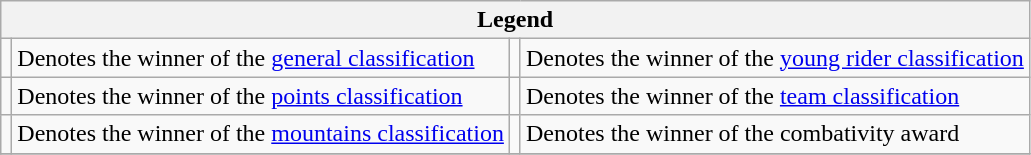<table class="wikitable">
<tr>
<th scope="col" colspan="4">Legend</th>
</tr>
<tr>
<td></td>
<td>Denotes the winner of the <a href='#'>general classification</a></td>
<td></td>
<td>Denotes the winner of the <a href='#'>young rider classification</a></td>
</tr>
<tr>
<td></td>
<td>Denotes the winner of the <a href='#'>points classification</a></td>
<td></td>
<td>Denotes the winner of the <a href='#'>team classification</a></td>
</tr>
<tr>
<td></td>
<td>Denotes the winner of the <a href='#'>mountains classification</a></td>
<td></td>
<td>Denotes the winner of the combativity award</td>
</tr>
<tr>
</tr>
</table>
